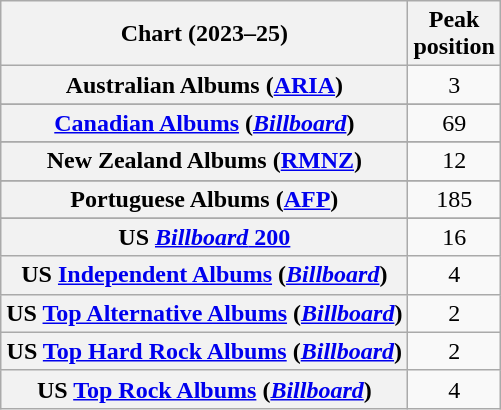<table class="wikitable sortable plainrowheaders" style="text-align:center">
<tr>
<th scope="col">Chart (2023–25)</th>
<th scope="col">Peak<br>position</th>
</tr>
<tr>
<th scope="row">Australian Albums (<a href='#'>ARIA</a>)</th>
<td>3</td>
</tr>
<tr>
</tr>
<tr>
</tr>
<tr>
</tr>
<tr>
<th scope="row"><a href='#'>Canadian Albums</a> (<em><a href='#'>Billboard</a></em>)</th>
<td>69</td>
</tr>
<tr>
</tr>
<tr>
</tr>
<tr>
</tr>
<tr>
</tr>
<tr>
<th scope="row">New Zealand Albums (<a href='#'>RMNZ</a>)</th>
<td>12</td>
</tr>
<tr>
</tr>
<tr>
<th scope="row">Portuguese Albums (<a href='#'>AFP</a>)</th>
<td>185</td>
</tr>
<tr>
</tr>
<tr>
</tr>
<tr>
</tr>
<tr>
</tr>
<tr>
<th scope="row">US <a href='#'><em>Billboard</em> 200</a></th>
<td>16</td>
</tr>
<tr>
<th scope="row">US <a href='#'>Independent Albums</a> (<em><a href='#'>Billboard</a></em>)</th>
<td>4</td>
</tr>
<tr>
<th scope="row">US <a href='#'>Top Alternative Albums</a> (<em><a href='#'>Billboard</a></em>)</th>
<td>2</td>
</tr>
<tr>
<th scope="row">US <a href='#'>Top Hard Rock Albums</a> (<em><a href='#'>Billboard</a></em>)</th>
<td>2</td>
</tr>
<tr>
<th scope="row">US <a href='#'>Top Rock Albums</a> (<em><a href='#'>Billboard</a></em>)</th>
<td>4</td>
</tr>
</table>
